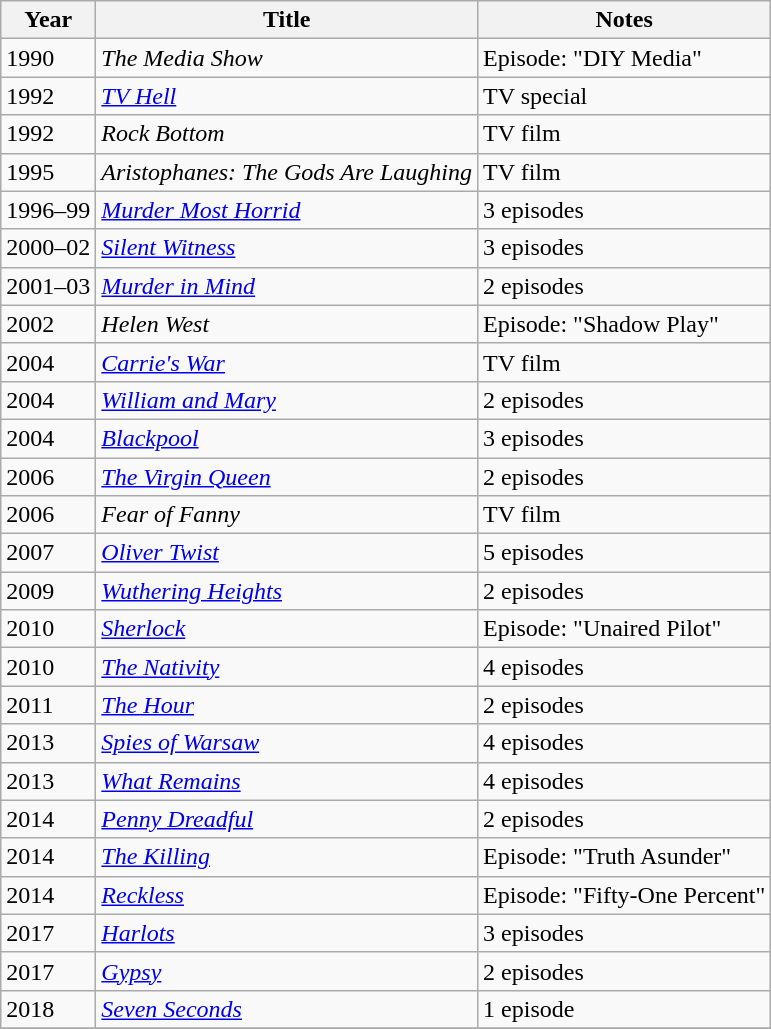<table class="wikitable sortable">
<tr>
<th>Year</th>
<th>Title</th>
<th>Notes</th>
</tr>
<tr>
<td>1990</td>
<td><em>The Media Show</em></td>
<td>Episode: "DIY Media"</td>
</tr>
<tr>
<td>1992</td>
<td><em><a href='#'>TV Hell</a></em></td>
<td>TV special</td>
</tr>
<tr>
<td>1992</td>
<td><em>Rock Bottom</em></td>
<td>TV film</td>
</tr>
<tr>
<td>1995</td>
<td><em>Aristophanes: The Gods Are Laughing</em></td>
<td>TV film</td>
</tr>
<tr>
<td>1996–99</td>
<td><em><a href='#'>Murder Most Horrid</a></em></td>
<td>3 episodes</td>
</tr>
<tr>
<td>2000–02</td>
<td><em><a href='#'>Silent Witness</a></em></td>
<td>3 episodes</td>
</tr>
<tr>
<td>2001–03</td>
<td><em><a href='#'>Murder in Mind</a></em></td>
<td>2 episodes</td>
</tr>
<tr>
<td>2002</td>
<td><em>Helen West</em></td>
<td>Episode: "Shadow Play"</td>
</tr>
<tr>
<td>2004</td>
<td><em><a href='#'>Carrie's War</a></em></td>
<td>TV film</td>
</tr>
<tr>
<td>2004</td>
<td><em><a href='#'>William and Mary</a></em></td>
<td>2 episodes</td>
</tr>
<tr>
<td>2004</td>
<td><em><a href='#'>Blackpool</a></em></td>
<td>3 episodes</td>
</tr>
<tr>
<td>2006</td>
<td><em><a href='#'>The Virgin Queen</a></em></td>
<td>2 episodes</td>
</tr>
<tr>
<td>2006</td>
<td><em>Fear of Fanny</em></td>
<td>TV film</td>
</tr>
<tr>
<td>2007</td>
<td><em><a href='#'>Oliver Twist</a></em></td>
<td>5 episodes</td>
</tr>
<tr>
<td>2009</td>
<td><em><a href='#'>Wuthering Heights</a></em></td>
<td>2 episodes</td>
</tr>
<tr>
<td>2010</td>
<td><em><a href='#'>Sherlock</a></em></td>
<td>Episode: "Unaired Pilot"</td>
</tr>
<tr>
<td>2010</td>
<td><em><a href='#'>The Nativity</a></em></td>
<td>4 episodes</td>
</tr>
<tr>
<td>2011</td>
<td><em><a href='#'>The Hour</a></em></td>
<td>2 episodes</td>
</tr>
<tr>
<td>2013</td>
<td><em><a href='#'>Spies of Warsaw</a></em></td>
<td>4 episodes</td>
</tr>
<tr>
<td>2013</td>
<td><em><a href='#'>What Remains</a></em></td>
<td>4 episodes</td>
</tr>
<tr>
<td>2014</td>
<td><em><a href='#'>Penny Dreadful</a></em></td>
<td>2 episodes</td>
</tr>
<tr>
<td>2014</td>
<td><em><a href='#'>The Killing</a></em></td>
<td>Episode: "Truth Asunder"</td>
</tr>
<tr>
<td>2014</td>
<td><em><a href='#'>Reckless</a></em></td>
<td>Episode: "Fifty-One Percent"</td>
</tr>
<tr>
<td>2017</td>
<td><em><a href='#'>Harlots</a></em></td>
<td>3 episodes</td>
</tr>
<tr>
<td>2017</td>
<td><em><a href='#'>Gypsy</a></em></td>
<td>2 episodes</td>
</tr>
<tr>
<td>2018</td>
<td><em><a href='#'>Seven Seconds</a></em></td>
<td>1 episode</td>
</tr>
<tr>
</tr>
</table>
